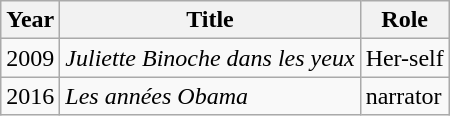<table class="wikitable sortable unsortable">
<tr>
<th>Year</th>
<th>Title</th>
<th>Role</th>
</tr>
<tr>
<td>2009</td>
<td><em>Juliette Binoche dans les yeux</em></td>
<td>Her-self</td>
</tr>
<tr>
<td>2016</td>
<td><em>Les années Obama</em></td>
<td>narrator</td>
</tr>
</table>
